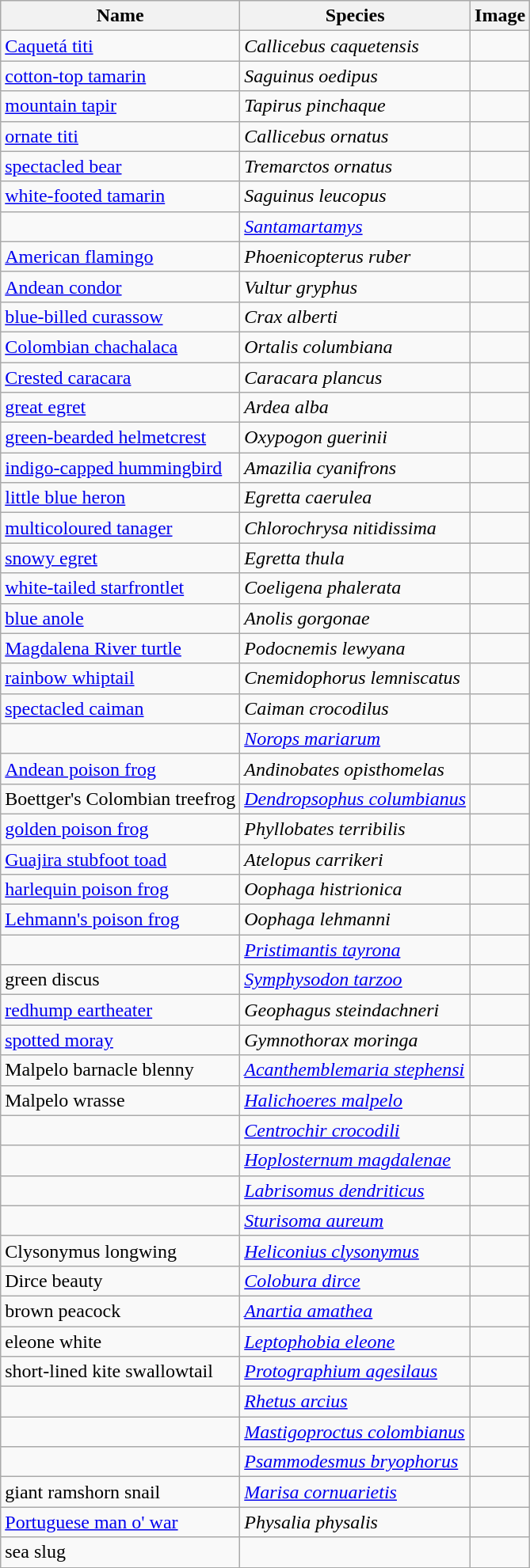<table class="wikitable sortable mw-collapsible mw-collapsed">
<tr>
<th>Name</th>
<th>Species</th>
<th>Image</th>
</tr>
<tr>
<td><a href='#'>Caquetá titi</a></td>
<td><em>Callicebus caquetensis</em></td>
<td></td>
</tr>
<tr>
<td><a href='#'>cotton-top tamarin</a></td>
<td><em>Saguinus oedipus</em></td>
<td></td>
</tr>
<tr>
<td><a href='#'>mountain tapir</a></td>
<td><em>Tapirus pinchaque</em></td>
<td></td>
</tr>
<tr>
<td><a href='#'>ornate titi</a></td>
<td><em>Callicebus ornatus</em></td>
<td></td>
</tr>
<tr>
<td><a href='#'>spectacled bear</a></td>
<td><em>Tremarctos ornatus</em></td>
<td></td>
</tr>
<tr>
<td><a href='#'>white-footed tamarin</a></td>
<td><em>Saguinus leucopus</em></td>
<td></td>
</tr>
<tr>
<td></td>
<td><em><a href='#'>Santamartamys</a></em></td>
<td></td>
</tr>
<tr>
<td><a href='#'>American flamingo</a></td>
<td><em>Phoenicopterus ruber</em></td>
<td></td>
</tr>
<tr>
<td><a href='#'>Andean condor</a></td>
<td><em>Vultur gryphus</em></td>
<td></td>
</tr>
<tr>
<td><a href='#'>blue-billed curassow</a></td>
<td><em>Crax alberti</em></td>
<td></td>
</tr>
<tr>
<td><a href='#'>Colombian chachalaca</a></td>
<td><em>Ortalis columbiana</em></td>
<td></td>
</tr>
<tr>
<td><a href='#'>Crested caracara</a></td>
<td><em>Caracara plancus</em></td>
<td></td>
</tr>
<tr>
<td><a href='#'>great egret</a></td>
<td><em>Ardea alba</em></td>
<td></td>
</tr>
<tr>
<td><a href='#'>green-bearded helmetcrest</a></td>
<td><em>Oxypogon guerinii</em></td>
<td></td>
</tr>
<tr>
<td><a href='#'>indigo-capped hummingbird</a></td>
<td><em>Amazilia cyanifrons</em></td>
<td></td>
</tr>
<tr>
<td><a href='#'>little blue heron</a></td>
<td><em>Egretta caerulea</em></td>
<td></td>
</tr>
<tr>
<td><a href='#'>multicoloured tanager</a></td>
<td><em>Chlorochrysa nitidissima</em></td>
<td></td>
</tr>
<tr>
<td><a href='#'>snowy egret</a></td>
<td><em>Egretta thula</em></td>
<td></td>
</tr>
<tr>
<td><a href='#'>white-tailed starfrontlet</a></td>
<td><em>Coeligena phalerata</em></td>
<td></td>
</tr>
<tr>
<td><a href='#'>blue anole</a></td>
<td><em>Anolis gorgonae</em></td>
<td></td>
</tr>
<tr>
<td><a href='#'>Magdalena River turtle</a></td>
<td><em>Podocnemis lewyana</em></td>
<td></td>
</tr>
<tr>
<td><a href='#'>rainbow whiptail</a></td>
<td><em>Cnemidophorus lemniscatus</em></td>
<td></td>
</tr>
<tr>
<td><a href='#'>spectacled caiman</a></td>
<td><em>Caiman crocodilus</em></td>
<td></td>
</tr>
<tr>
<td></td>
<td><em><a href='#'>Norops mariarum</a></em></td>
<td></td>
</tr>
<tr>
<td><a href='#'>Andean poison frog</a></td>
<td><em>Andinobates opisthomelas</em></td>
<td></td>
</tr>
<tr>
<td>Boettger's Colombian treefrog</td>
<td><em><a href='#'>Dendropsophus columbianus</a></em></td>
<td></td>
</tr>
<tr>
<td><a href='#'>golden poison frog</a></td>
<td><em>Phyllobates terribilis</em></td>
<td></td>
</tr>
<tr>
<td><a href='#'>Guajira stubfoot toad</a></td>
<td><em>Atelopus carrikeri</em></td>
<td></td>
</tr>
<tr>
<td><a href='#'>harlequin poison frog</a></td>
<td><em>Oophaga histrionica</em></td>
<td></td>
</tr>
<tr>
<td><a href='#'>Lehmann's poison frog</a></td>
<td><em>Oophaga lehmanni</em></td>
<td></td>
</tr>
<tr>
<td></td>
<td><em><a href='#'>Pristimantis tayrona</a></em></td>
<td></td>
</tr>
<tr>
<td>green discus</td>
<td><em><a href='#'>Symphysodon tarzoo</a></em></td>
<td></td>
</tr>
<tr>
<td><a href='#'>redhump eartheater</a></td>
<td><em>Geophagus steindachneri</em></td>
<td></td>
</tr>
<tr>
<td><a href='#'>spotted moray</a></td>
<td><em>Gymnothorax moringa</em></td>
<td></td>
</tr>
<tr>
<td>Malpelo barnacle blenny</td>
<td><em><a href='#'>Acanthemblemaria stephensi</a></em></td>
<td></td>
</tr>
<tr>
<td>Malpelo wrasse</td>
<td><em><a href='#'>Halichoeres malpelo</a></em></td>
<td></td>
</tr>
<tr>
<td></td>
<td><em><a href='#'>Centrochir crocodili</a></em></td>
<td></td>
</tr>
<tr>
<td></td>
<td><em><a href='#'>Hoplosternum magdalenae</a></em></td>
<td></td>
</tr>
<tr>
<td></td>
<td><em><a href='#'>Labrisomus dendriticus</a></em></td>
<td></td>
</tr>
<tr>
<td></td>
<td><em><a href='#'>Sturisoma aureum</a></em></td>
<td></td>
</tr>
<tr>
<td>Clysonymus longwing</td>
<td><em><a href='#'>Heliconius clysonymus</a></em></td>
<td></td>
</tr>
<tr>
<td>Dirce beauty</td>
<td><em><a href='#'>Colobura dirce</a></em></td>
<td></td>
</tr>
<tr>
<td>brown peacock</td>
<td><em><a href='#'>Anartia amathea</a></em></td>
<td></td>
</tr>
<tr>
<td>eleone white</td>
<td><em><a href='#'>Leptophobia eleone</a></em></td>
<td></td>
</tr>
<tr>
<td>short-lined kite swallowtail</td>
<td><em><a href='#'>Protographium agesilaus</a></em></td>
<td></td>
</tr>
<tr>
<td></td>
<td><em><a href='#'>Rhetus arcius</a></em></td>
<td></td>
</tr>
<tr>
<td></td>
<td><em><a href='#'>Mastigoproctus colombianus</a></em></td>
<td></td>
</tr>
<tr>
<td></td>
<td><em><a href='#'>Psammodesmus bryophorus</a></em></td>
<td></td>
</tr>
<tr>
<td>giant ramshorn snail</td>
<td><em><a href='#'>Marisa cornuarietis</a></em></td>
<td></td>
</tr>
<tr>
<td><a href='#'>Portuguese man o' war</a></td>
<td><em>Physalia physalis</em></td>
<td></td>
</tr>
<tr>
<td>sea slug</td>
<td></td>
<td></td>
</tr>
<tr>
</tr>
</table>
